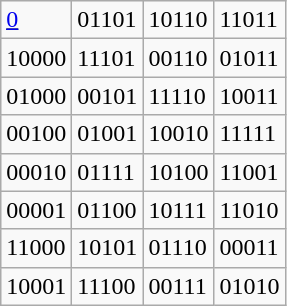<table class="wikitable">
<tr>
<td><u><a href='#'>0</a></u></td>
<td>01101</td>
<td>10110</td>
<td>11011</td>
</tr>
<tr>
<td>10000</td>
<td>11101</td>
<td>00110</td>
<td>01011</td>
</tr>
<tr>
<td>01000</td>
<td>00101</td>
<td>11110</td>
<td>10011</td>
</tr>
<tr>
<td>00100</td>
<td>01001</td>
<td>10010</td>
<td>11111</td>
</tr>
<tr>
<td>00010</td>
<td>01111</td>
<td>10100</td>
<td>11001</td>
</tr>
<tr>
<td>00001</td>
<td>01100</td>
<td>10111</td>
<td>11010</td>
</tr>
<tr>
<td>11000</td>
<td>10101</td>
<td>01110</td>
<td>00011</td>
</tr>
<tr>
<td>10001</td>
<td>11100</td>
<td>00111</td>
<td>01010</td>
</tr>
</table>
